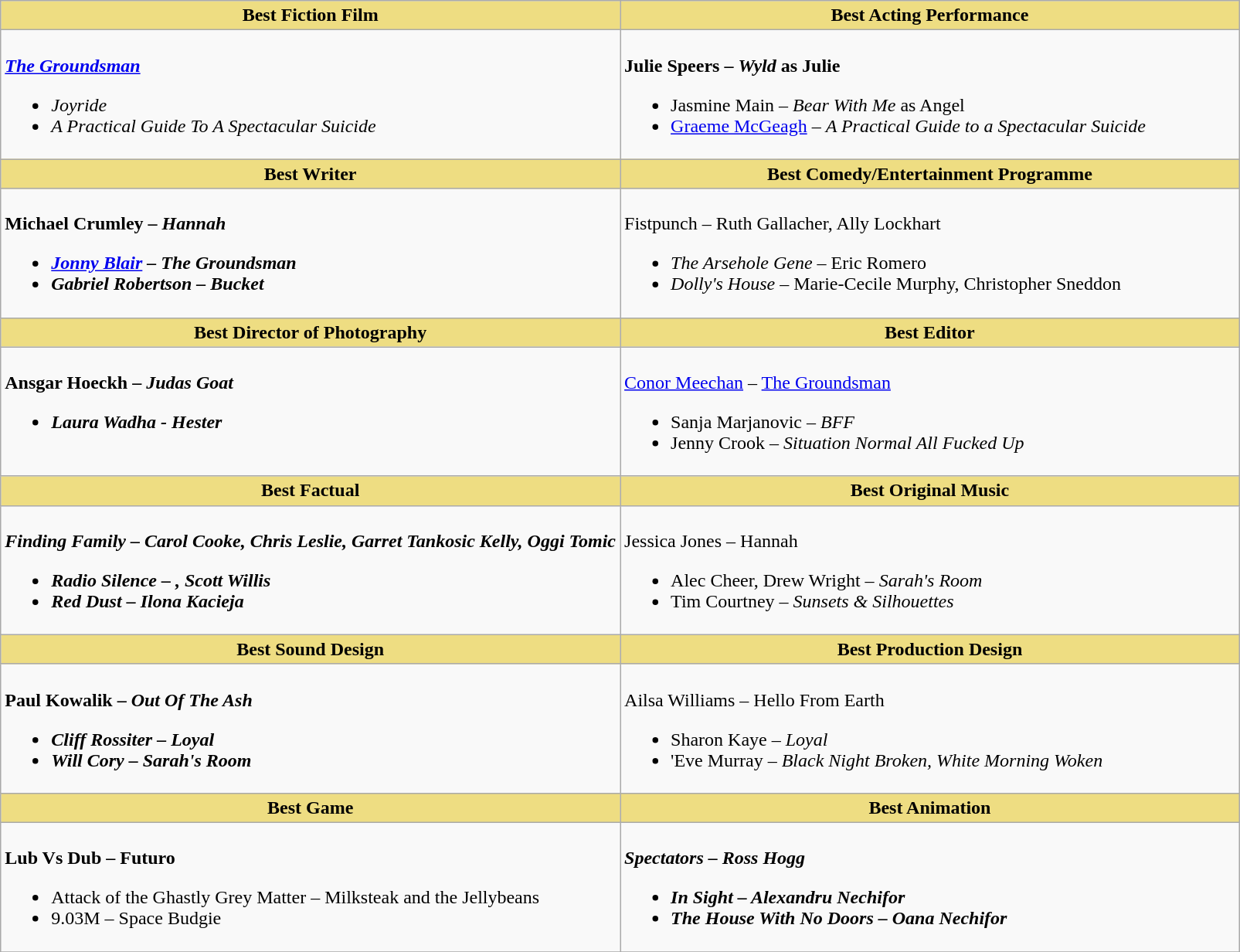<table class=wikitable>
<tr>
<th style="background:#EEDD82; width:50%">Best Fiction Film</th>
<th style="background:#EEDD82; width:50%">Best Acting Performance</th>
</tr>
<tr>
<td valign="top"><br><strong><em><a href='#'>The Groundsman</a></em></strong><ul><li><em>Joyride</em></li><li><em>A Practical Guide To A Spectacular Suicide</em></li></ul></td>
<td valign="top"><br><strong>Julie Speers – <em>Wyld</em> as Julie</strong><ul><li>Jasmine Main – <em>Bear With Me</em> as Angel</li><li><a href='#'>Graeme McGeagh</a> – <em>A Practical Guide to a Spectacular Suicide</em></li></ul></td>
</tr>
<tr>
<th style="background:#EEDD82; width:50%">Best Writer</th>
<th style="background:#EEDD82; width:50%">Best Comedy/Entertainment Programme</th>
</tr>
<tr>
<td valign="top"><br><strong>Michael Crumley – <em>Hannah<strong><em><ul><li><a href='#'>Jonny Blair</a> – </em>The Groundsman<em></li><li>Gabriel Robertson – </em>Bucket<em></li></ul></td>
<td valign="top"><br></em></strong>Fistpunch</em> – Ruth Gallacher, Ally Lockhart</strong><ul><li><em>The Arsehole Gene</em> – Eric Romero</li><li><em>Dolly's House</em> – Marie-Cecile Murphy, Christopher Sneddon</li></ul></td>
</tr>
<tr>
<th style="background:#EEDD82; width:50%">Best Director of Photography</th>
<th style="background:#EEDD82; width:50%">Best Editor</th>
</tr>
<tr>
<td valign="top"><br><strong>Ansgar Hoeckh – <em>Judas Goat<strong><em><ul><li>Laura Wadha - Hester</li></ul></td>
<td valign="top"><br></strong><a href='#'>Conor Meechan</a> – </em><a href='#'>The Groundsman</a></em></strong><ul><li>Sanja Marjanovic – <em>BFF</em></li><li>Jenny Crook – <em>Situation Normal All Fucked Up</em></li></ul></td>
</tr>
<tr>
<th style="background:#EEDD82; width:50%">Best Factual</th>
<th style="background:#EEDD82; width:50%">Best Original Music</th>
</tr>
<tr>
<td valign="top"><br><strong><em>Finding Family<em> – Carol Cooke, Chris Leslie, Garret Tankosic Kelly, Oggi Tomic<strong><ul><li></em>Radio Silence<em> – , Scott Willis</li><li></em>Red Dust<em> – Ilona Kacieja</li></ul></td>
<td valign="top"><br></strong>Jessica Jones – </em>Hannah</em></strong><ul><li>Alec Cheer, Drew Wright – <em>Sarah's Room</em></li><li>Tim Courtney – <em>Sunsets & Silhouettes</em></li></ul></td>
</tr>
<tr>
<th style="background:#EEDD82; width:50%">Best Sound Design</th>
<th style="background:#EEDD82; width:50%">Best Production Design</th>
</tr>
<tr>
<td valign="top"><br><strong>Paul Kowalik – <em>Out Of The Ash<strong><em><ul><li>Cliff Rossiter – </em>Loyal<em></li><li>Will Cory – </em>Sarah's Room<em></li></ul></td>
<td valign="top"><br></strong>Ailsa Williams – </em>Hello From Earth</em></strong><ul><li>Sharon Kaye – <em>Loyal</em></li><li>'Eve Murray – <em>Black Night Broken, White Morning Woken</em></li></ul></td>
</tr>
<tr>
<th style="background:#EEDD82; width:50%">Best Game</th>
<th style="background:#EEDD82; width:50%">Best Animation</th>
</tr>
<tr>
<td valign="top"><br><strong>Lub Vs Dub – Futuro</strong><ul><li>Attack of the Ghastly Grey Matter – Milksteak and the Jellybeans</li><li>9.03M – Space Budgie</li></ul></td>
<td valign="top"><br><strong><em>Spectators<em> – Ross Hogg<strong><ul><li></em>In Sight<em> – Alexandru Nechifor</li><li></em>The House With No Doors<em> – Oana Nechifor</li></ul></td>
</tr>
<tr>
</tr>
</table>
